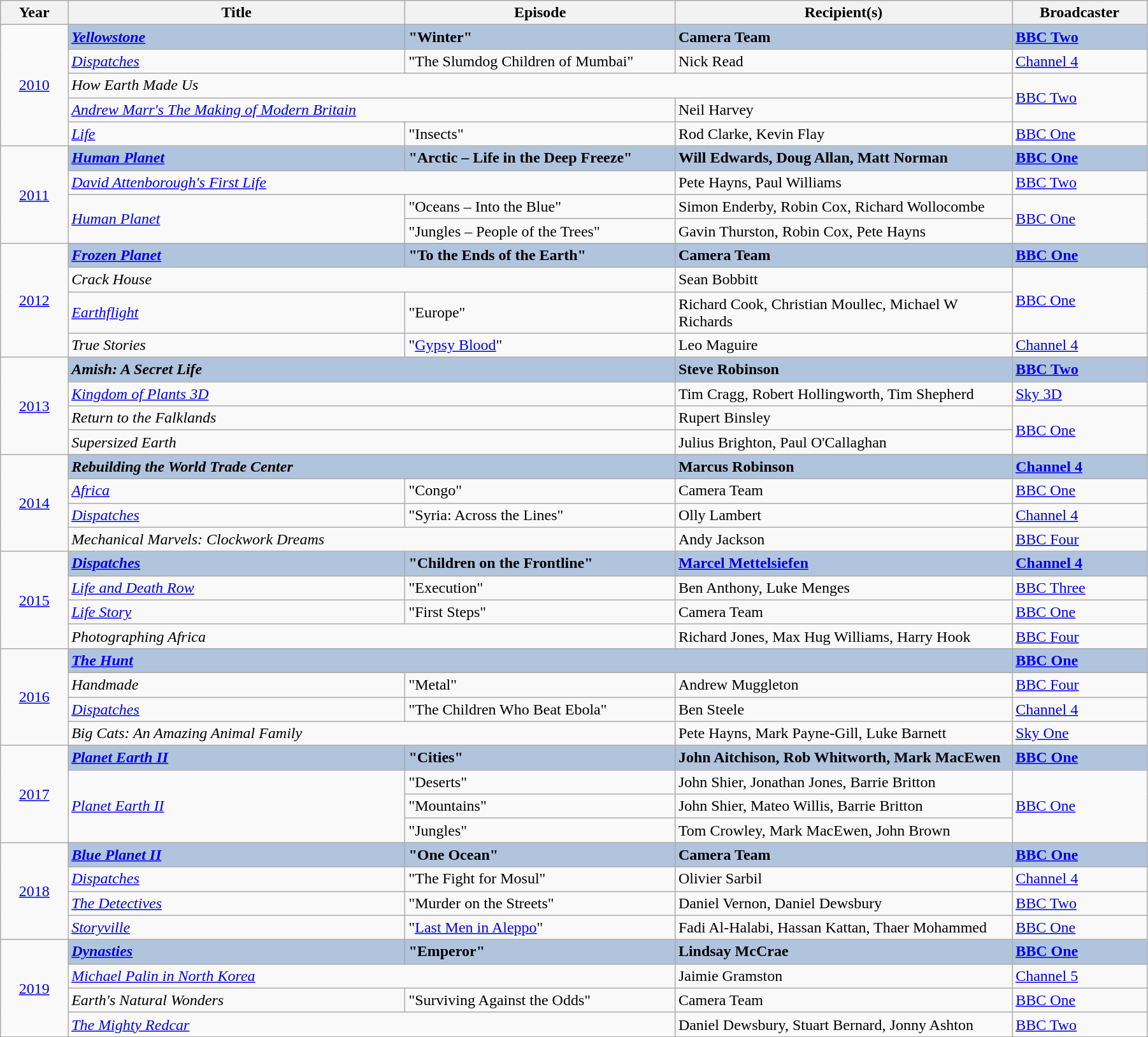<table class="wikitable" width="95%">
<tr>
<th width=5%>Year</th>
<th width=25%>Title</th>
<th width=20%>Episode</th>
<th width=25%><strong>Recipient(s)</strong></th>
<th width=10%><strong>Broadcaster</strong></th>
</tr>
<tr>
<td rowspan="5" style="text-align:center;"><a href='#'>2010</a></td>
<td style="background:#B0C4DE;"><strong><em><a href='#'>Yellowstone</a></em></strong></td>
<td style="background:#B0C4DE;"><strong>"Winter"</strong></td>
<td style="background:#B0C4DE;"><strong>Camera Team</strong></td>
<td style="background:#B0C4DE;"><strong><a href='#'>BBC Two</a></strong></td>
</tr>
<tr>
<td><em><a href='#'>Dispatches</a></em></td>
<td>"The Slumdog Children of Mumbai"</td>
<td>Nick Read</td>
<td><a href='#'>Channel 4</a></td>
</tr>
<tr>
<td colspan="3"><em>How Earth Made Us</em></td>
<td rowspan="2"><a href='#'>BBC Two</a></td>
</tr>
<tr>
<td colspan="2"><em><a href='#'>Andrew Marr's The Making of Modern Britain</a></em></td>
<td>Neil Harvey</td>
</tr>
<tr>
<td><em><a href='#'>Life</a></em></td>
<td>"Insects"</td>
<td>Rod Clarke, Kevin Flay</td>
<td><a href='#'>BBC One</a></td>
</tr>
<tr>
<td rowspan="4" style="text-align:center;"><a href='#'>2011</a></td>
<td style="background:#B0C4DE;"><strong><em><a href='#'>Human Planet</a></em></strong></td>
<td style="background:#B0C4DE;"><strong>"Arctic – Life in the Deep Freeze"</strong></td>
<td style="background:#B0C4DE;"><strong>Will Edwards, Doug Allan, Matt Norman</strong></td>
<td style="background:#B0C4DE;"><strong><a href='#'>BBC One</a></strong></td>
</tr>
<tr>
<td colspan="2"><em><a href='#'>David Attenborough's First Life</a></em></td>
<td>Pete Hayns, Paul Williams</td>
<td><a href='#'>BBC Two</a></td>
</tr>
<tr>
<td rowspan="2"><em><a href='#'>Human Planet</a></em></td>
<td>"Oceans – Into the Blue"</td>
<td>Simon Enderby, Robin Cox, Richard Wollocombe</td>
<td rowspan="2"><a href='#'>BBC One</a></td>
</tr>
<tr>
<td>"Jungles – People of the Trees"</td>
<td>Gavin Thurston, Robin Cox, Pete Hayns</td>
</tr>
<tr>
<td rowspan="4" style="text-align:center;"><a href='#'>2012</a></td>
<td style="background:#B0C4DE;"><strong><em><a href='#'>Frozen Planet</a></em></strong></td>
<td style="background:#B0C4DE;"><strong>"To the Ends of the Earth"</strong></td>
<td style="background:#B0C4DE;"><strong>Camera Team</strong></td>
<td style="background:#B0C4DE;"><strong><a href='#'>BBC One</a></strong></td>
</tr>
<tr>
<td colspan="2"><em>Crack House</em></td>
<td>Sean Bobbitt</td>
<td rowspan="2"><a href='#'>BBC One</a></td>
</tr>
<tr>
<td><em><a href='#'>Earthflight</a></em></td>
<td>"Europe"</td>
<td>Richard Cook, Christian Moullec, Michael W Richards</td>
</tr>
<tr>
<td><em>True Stories</em></td>
<td>"<a href='#'>Gypsy Blood</a>"</td>
<td>Leo Maguire</td>
<td><a href='#'>Channel 4</a></td>
</tr>
<tr>
<td rowspan="4" style="text-align:center;"><a href='#'>2013</a></td>
<td colspan="2" style="background:#B0C4DE;"><strong><em>Amish: A Secret Life</em></strong></td>
<td style="background:#B0C4DE;"><strong>Steve Robinson</strong></td>
<td style="background:#B0C4DE;"><strong><a href='#'>BBC Two</a></strong></td>
</tr>
<tr>
<td colspan="2"><em><a href='#'>Kingdom of Plants 3D</a></em></td>
<td>Tim Cragg, Robert Hollingworth, Tim Shepherd</td>
<td><a href='#'>Sky 3D</a></td>
</tr>
<tr>
<td colspan="2"><em>Return to the Falklands</em></td>
<td>Rupert Binsley</td>
<td rowspan="2"><a href='#'>BBC One</a></td>
</tr>
<tr>
<td colspan="2"><em>Supersized Earth</em></td>
<td>Julius Brighton, Paul O'Callaghan</td>
</tr>
<tr>
<td rowspan="4" style="text-align:center;"><a href='#'>2014</a></td>
<td colspan="2" style="background:#B0C4DE;"><strong><em>Rebuilding the World Trade Center</em></strong></td>
<td style="background:#B0C4DE;"><strong>Marcus Robinson</strong></td>
<td style="background:#B0C4DE;"><strong><a href='#'>Channel 4</a></strong></td>
</tr>
<tr>
<td><em><a href='#'>Africa</a></em></td>
<td>"Congo"</td>
<td>Camera Team</td>
<td><a href='#'>BBC One</a></td>
</tr>
<tr>
<td><em><a href='#'>Dispatches</a></em></td>
<td>"Syria: Across the Lines"</td>
<td>Olly Lambert</td>
<td><a href='#'>Channel 4</a></td>
</tr>
<tr>
<td colspan="2"><em>Mechanical Marvels: Clockwork Dreams</em></td>
<td>Andy Jackson</td>
<td><a href='#'>BBC Four</a></td>
</tr>
<tr>
<td rowspan="4" style="text-align:center;"><a href='#'>2015</a></td>
<td style="background:#B0C4DE;"><strong><em><a href='#'>Dispatches</a></em></strong></td>
<td style="background:#B0C4DE;"><strong>"Children on the Frontline"</strong></td>
<td style="background:#B0C4DE;"><strong><a href='#'>Marcel Mettelsiefen</a></strong></td>
<td style="background:#B0C4DE;"><strong><a href='#'>Channel 4</a></strong></td>
</tr>
<tr>
<td><em><a href='#'>Life and Death Row</a></em></td>
<td>"Execution"</td>
<td>Ben Anthony, Luke Menges</td>
<td><a href='#'>BBC Three</a></td>
</tr>
<tr>
<td><em><a href='#'>Life Story</a></em></td>
<td>"First Steps"</td>
<td>Camera Team</td>
<td><a href='#'>BBC One</a></td>
</tr>
<tr>
<td colspan="2"><em>Photographing Africa</em></td>
<td>Richard Jones, Max Hug Williams, Harry Hook</td>
<td><a href='#'>BBC Four</a></td>
</tr>
<tr>
<td rowspan="4" style="text-align:center;"><a href='#'>2016</a></td>
<td colspan="3" style="background:#B0C4DE;"><strong><em><a href='#'>The Hunt</a></em></strong></td>
<td style="background:#B0C4DE;"><strong><a href='#'>BBC One</a></strong></td>
</tr>
<tr>
<td><em>Handmade</em></td>
<td>"Metal"</td>
<td>Andrew Muggleton</td>
<td><a href='#'>BBC Four</a></td>
</tr>
<tr>
<td><em><a href='#'>Dispatches</a></em></td>
<td>"The Children Who Beat Ebola"</td>
<td>Ben Steele</td>
<td><a href='#'>Channel 4</a></td>
</tr>
<tr>
<td colspan="2"><em>Big Cats: An Amazing Animal Family</em></td>
<td>Pete Hayns, Mark Payne-Gill, Luke Barnett</td>
<td><a href='#'>Sky One</a></td>
</tr>
<tr>
<td rowspan="4" style="text-align:center;"><a href='#'>2017</a><br></td>
<td style="background:#B0C4DE;"><strong><em><a href='#'>Planet Earth II</a></em></strong></td>
<td style="background:#B0C4DE;"><strong>"Cities"</strong></td>
<td style="background:#B0C4DE;"><strong>John Aitchison, Rob Whitworth, Mark MacEwen</strong></td>
<td style="background:#B0C4DE;"><strong><a href='#'>BBC One</a></strong></td>
</tr>
<tr>
<td rowspan="3"><em><a href='#'>Planet Earth II</a></em></td>
<td>"Deserts"</td>
<td>John Shier, Jonathan Jones, Barrie Britton</td>
<td rowspan="3"><a href='#'>BBC One</a></td>
</tr>
<tr>
<td>"Mountains"</td>
<td>John Shier, Mateo Willis, Barrie Britton</td>
</tr>
<tr>
<td>"Jungles"</td>
<td>Tom Crowley, Mark MacEwen, John Brown</td>
</tr>
<tr>
<td rowspan="4" style="text-align:center;"><a href='#'>2018</a><br></td>
<td style="background:#B0C4DE;"><strong><em><a href='#'>Blue Planet II</a></em></strong></td>
<td style="background:#B0C4DE;"><strong>"One Ocean"</strong></td>
<td style="background:#B0C4DE;"><strong>Camera Team</strong></td>
<td style="background:#B0C4DE;"><strong><a href='#'>BBC One</a></strong></td>
</tr>
<tr>
<td><em><a href='#'>Dispatches</a></em></td>
<td>"The Fight for Mosul"</td>
<td>Olivier Sarbil</td>
<td><a href='#'>Channel 4</a></td>
</tr>
<tr>
<td><em><a href='#'>The Detectives</a></em></td>
<td>"Murder on the Streets"</td>
<td>Daniel Vernon, Daniel Dewsbury</td>
<td><a href='#'>BBC Two</a></td>
</tr>
<tr>
<td><em><a href='#'>Storyville</a></em></td>
<td>"<a href='#'>Last Men in Aleppo</a>"</td>
<td>Fadi Al-Halabi, Hassan Kattan, Thaer Mohammed</td>
<td><a href='#'>BBC One</a></td>
</tr>
<tr>
<td rowspan="4" style="text-align:center;"><a href='#'>2019</a><br></td>
<td style="background:#B0C4DE;"><strong><em><a href='#'>Dynasties</a></em></strong></td>
<td style="background:#B0C4DE;"><strong>"Emperor"</strong></td>
<td style="background:#B0C4DE;"><strong>Lindsay McCrae</strong></td>
<td style="background:#B0C4DE;"><strong><a href='#'>BBC One</a></strong></td>
</tr>
<tr>
<td colspan="2"><em><a href='#'>Michael Palin in North Korea</a></em></td>
<td>Jaimie Gramston</td>
<td><a href='#'>Channel 5</a></td>
</tr>
<tr>
<td><em>Earth's Natural Wonders</em></td>
<td>"Surviving Against the Odds"</td>
<td>Camera Team</td>
<td><a href='#'>BBC One</a></td>
</tr>
<tr>
<td colspan="2"><em><a href='#'>The Mighty Redcar</a></em></td>
<td>Daniel Dewsbury, Stuart Bernard, Jonny Ashton</td>
<td><a href='#'>BBC Two</a></td>
</tr>
<tr>
</tr>
</table>
